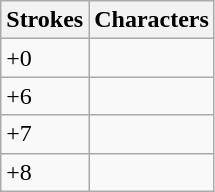<table class="wikitable">
<tr>
<th>Strokes</th>
<th>Characters</th>
</tr>
<tr --->
<td>+0</td>
<td style="font-size: large;"></td>
</tr>
<tr --->
<td>+6</td>
<td style="font-size: large;"></td>
</tr>
<tr --->
<td>+7</td>
<td style="font-size: large;"></td>
</tr>
<tr --->
<td>+8</td>
<td style="font-size: large;"></td>
</tr>
</table>
